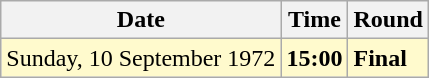<table class="wikitable">
<tr>
<th>Date</th>
<th>Time</th>
<th>Round</th>
</tr>
<tr style=background:lemonchiffon>
<td>Sunday, 10 September 1972</td>
<td><strong>15:00</strong></td>
<td><strong>Final</strong></td>
</tr>
</table>
